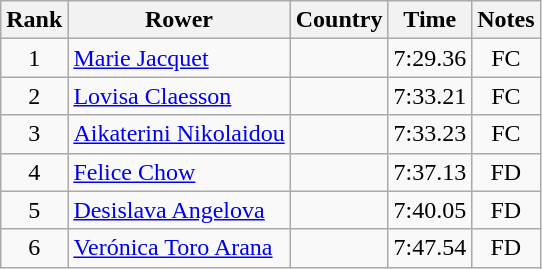<table class="wikitable" style="text-align:center">
<tr>
<th>Rank</th>
<th>Rower</th>
<th>Country</th>
<th>Time</th>
<th>Notes</th>
</tr>
<tr>
<td>1</td>
<td align="left"><a href='#'>Marie Jacquet</a></td>
<td align="left"></td>
<td>7:29.36</td>
<td>FC</td>
</tr>
<tr>
<td>2</td>
<td align="left"><a href='#'>Lovisa Claesson</a></td>
<td align="left"></td>
<td>7:33.21</td>
<td>FC</td>
</tr>
<tr>
<td>3</td>
<td align="left"><a href='#'>Aikaterini Nikolaidou</a></td>
<td align="left"></td>
<td>7:33.23</td>
<td>FC</td>
</tr>
<tr>
<td>4</td>
<td align="left"><a href='#'>Felice Chow</a></td>
<td align="left"></td>
<td>7:37.13</td>
<td>FD</td>
</tr>
<tr>
<td>5</td>
<td align="left"><a href='#'>Desislava Angelova</a></td>
<td align="left"></td>
<td>7:40.05</td>
<td>FD</td>
</tr>
<tr>
<td>6</td>
<td align="left"><a href='#'>Verónica Toro Arana</a></td>
<td align="left"></td>
<td>7:47.54</td>
<td>FD</td>
</tr>
</table>
